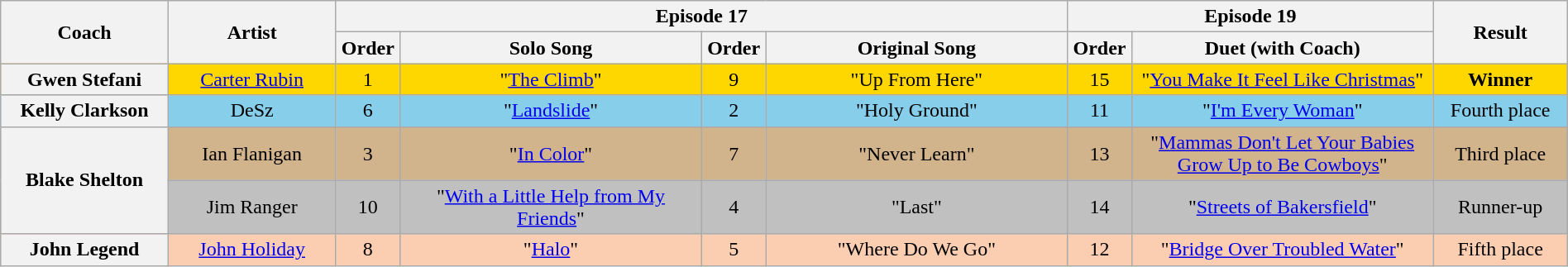<table class="wikitable" style="text-align:center; width:100%;">
<tr>
<th rowspan="2" width="10%">Coach</th>
<th rowspan="2" width="10%">Artist</th>
<th colspan="4">Episode 17 </th>
<th colspan="2">Episode 19 </th>
<th rowspan="2" width="08%">Result</th>
</tr>
<tr>
<th scope="col" width="02%">Order</th>
<th scope="col" width="18%">Solo Song</th>
<th scope="col" width="02%">Order</th>
<th scope="col" width="18%">Original Song</th>
<th scope="col" width="02%">Order</th>
<th scope="col" width="18%">Duet (with Coach)</th>
</tr>
<tr bgcolor="gold">
<th scope="row">Gwen Stefani</th>
<td><a href='#'>Carter Rubin</a></td>
<td>1</td>
<td>"<a href='#'>The Climb</a>"</td>
<td>9</td>
<td>"Up From Here"</td>
<td>15</td>
<td>"<a href='#'>You Make It Feel Like Christmas</a>"</td>
<td><strong>Winner</strong></td>
</tr>
<tr bgcolor="skyblue">
<th scope="row">Kelly Clarkson</th>
<td>DeSz</td>
<td>6</td>
<td>"<a href='#'>Landslide</a>"</td>
<td>2</td>
<td>"Holy Ground"</td>
<td>11</td>
<td>"<a href='#'>I'm Every Woman</a>"</td>
<td>Fourth place</td>
</tr>
<tr bgcolor="tan">
<th scope="row" rowspan="2">Blake Shelton</th>
<td>Ian Flanigan</td>
<td>3</td>
<td>"<a href='#'>In Color</a>"</td>
<td>7</td>
<td>"Never Learn"</td>
<td>13</td>
<td>"<a href='#'>Mammas Don't Let Your Babies Grow Up to Be Cowboys</a>"</td>
<td>Third place</td>
</tr>
<tr bgcolor="silver">
<td>Jim Ranger</td>
<td>10</td>
<td>"<a href='#'>With a Little Help from My Friends</a>"</td>
<td>4</td>
<td>"Last"</td>
<td>14</td>
<td>"<a href='#'>Streets of Bakersfield</a>"</td>
<td>Runner-up</td>
</tr>
<tr bgcolor="#fbceb1">
<th scope="row">John Legend</th>
<td><a href='#'>John Holiday</a></td>
<td>8</td>
<td>"<a href='#'>Halo</a>"</td>
<td>5</td>
<td>"Where Do We Go"</td>
<td>12</td>
<td>"<a href='#'>Bridge Over Troubled Water</a>"</td>
<td>Fifth place</td>
</tr>
</table>
